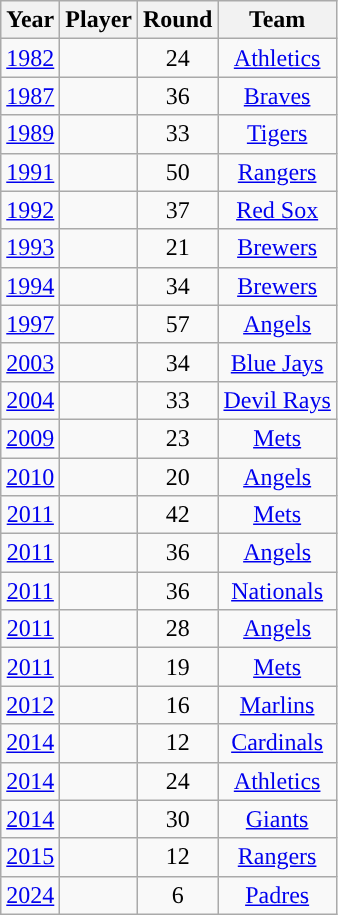<table class="wikitable sortable">
<tr>
<th width=px>Year</th>
<th width=px>Player</th>
<th width=px>Round</th>
<th width=px>Team</th>
</tr>
<tr>
<td align="center"><a href='#'>1982</a></td>
<td align="center"></td>
<td align="center">24</td>
<td align="center"><a href='#'>Athletics</a></td>
</tr>
<tr valign="center">
<td align="center"><a href='#'>1987</a></td>
<td align="center"></td>
<td align="center">36</td>
<td align="center"><a href='#'>Braves</a></td>
</tr>
<tr valign="center">
<td align="center"><a href='#'>1989</a></td>
<td align="center"></td>
<td align="center">33</td>
<td align="center"><a href='#'>Tigers</a></td>
</tr>
<tr valign="center">
<td align="center"><a href='#'>1991</a></td>
<td align="center"></td>
<td align="center">50</td>
<td align="center"><a href='#'>Rangers</a></td>
</tr>
<tr valign="center">
<td align="center"><a href='#'>1992</a></td>
<td align="center"></td>
<td align="center">37</td>
<td align="center"><a href='#'>Red Sox</a></td>
</tr>
<tr valign="center">
<td align="center"><a href='#'>1993</a></td>
<td align="center"></td>
<td align="center">21</td>
<td align="center"><a href='#'>Brewers</a></td>
</tr>
<tr valign="center">
<td align="center"><a href='#'>1994</a></td>
<td align="center"></td>
<td align="center">34</td>
<td align="center"><a href='#'>Brewers</a></td>
</tr>
<tr valign="center">
<td align="center"><a href='#'>1997</a></td>
<td align="center"></td>
<td align="center">57</td>
<td align="center"><a href='#'>Angels</a></td>
</tr>
<tr valign="center">
<td align="center"><a href='#'>2003</a></td>
<td align="center"></td>
<td align="center">34</td>
<td align="center"><a href='#'>Blue Jays</a></td>
</tr>
<tr valign="center">
<td align="center"><a href='#'>2004</a></td>
<td align="center"></td>
<td align="center">33</td>
<td align="center"><a href='#'>Devil Rays</a></td>
</tr>
<tr valign="center">
<td align="center"><a href='#'>2009</a></td>
<td align="center"></td>
<td align="center">23</td>
<td align="center"><a href='#'>Mets</a></td>
</tr>
<tr valign="center">
<td align="center"><a href='#'>2010</a></td>
<td align="center"></td>
<td align="center">20</td>
<td align="center"><a href='#'>Angels</a></td>
</tr>
<tr valign="center">
<td align="center"><a href='#'>2011</a></td>
<td align="center"></td>
<td align="center">42</td>
<td align="center"><a href='#'>Mets</a></td>
</tr>
<tr valign="center">
<td align="center"><a href='#'>2011</a></td>
<td align="center"></td>
<td align="center">36</td>
<td align="center"><a href='#'>Angels</a></td>
</tr>
<tr valign="center">
<td align="center"><a href='#'>2011</a></td>
<td align="center"></td>
<td align="center">36</td>
<td align="center"><a href='#'>Nationals</a></td>
</tr>
<tr valign="center">
<td align="center"><a href='#'>2011</a></td>
<td align="center"></td>
<td align="center">28</td>
<td align="center"><a href='#'>Angels</a></td>
</tr>
<tr valign="center">
<td align="center"><a href='#'>2011</a></td>
<td align="center"></td>
<td align="center">19</td>
<td align="center"><a href='#'>Mets</a></td>
</tr>
<tr valign="center">
<td align="center"><a href='#'>2012</a></td>
<td align="center"></td>
<td align="center">16</td>
<td align="center"><a href='#'>Marlins</a></td>
</tr>
<tr valign="center">
<td align="center"><a href='#'>2014</a></td>
<td align="center"></td>
<td align="center">12</td>
<td align="center"><a href='#'>Cardinals</a></td>
</tr>
<tr valign="center">
<td align="center"><a href='#'>2014</a></td>
<td align="center"></td>
<td align="center">24</td>
<td align="center"><a href='#'>Athletics</a></td>
</tr>
<tr valign="center">
<td align="center"><a href='#'>2014</a></td>
<td align="center"></td>
<td align="center">30</td>
<td align="center"><a href='#'>Giants</a></td>
</tr>
<tr valign="center">
<td align="center"><a href='#'>2015</a></td>
<td align="center"></td>
<td align="center">12</td>
<td align="center"><a href='#'>Rangers</a></td>
</tr>
<tr valign="center">
<td align="center"><a href='#'>2024</a></td>
<td align="center"></td>
<td align="center">6</td>
<td align="center"><a href='#'>Padres</a></td>
</tr>
</table>
